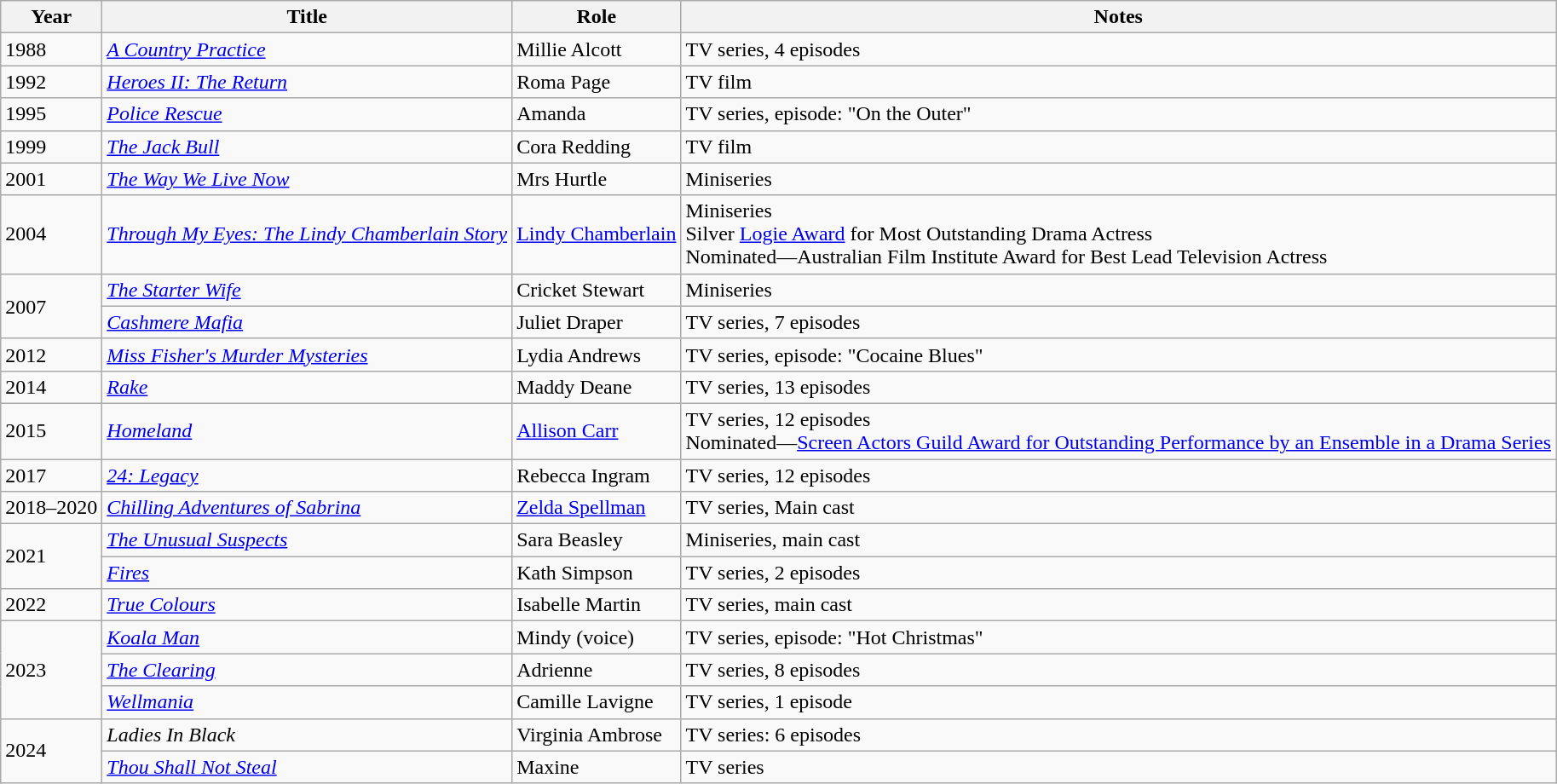<table class="wikitable sortable">
<tr>
<th>Year</th>
<th>Title</th>
<th>Role</th>
<th class="unsortable">Notes</th>
</tr>
<tr>
<td>1988</td>
<td><em><a href='#'>A Country Practice</a></em></td>
<td>Millie Alcott</td>
<td>TV series, 4 episodes</td>
</tr>
<tr>
<td>1992</td>
<td><em><a href='#'>Heroes II: The Return</a></em></td>
<td>Roma Page</td>
<td>TV film</td>
</tr>
<tr>
<td>1995</td>
<td><em><a href='#'>Police Rescue</a></em></td>
<td>Amanda</td>
<td>TV series, episode: "On the Outer"</td>
</tr>
<tr>
<td>1999</td>
<td><em><a href='#'>The Jack Bull</a></em></td>
<td>Cora Redding</td>
<td>TV film</td>
</tr>
<tr>
<td>2001</td>
<td><em><a href='#'>The Way We Live Now</a></em></td>
<td>Mrs Hurtle</td>
<td>Miniseries</td>
</tr>
<tr>
<td>2004</td>
<td><em><a href='#'>Through My Eyes: The Lindy Chamberlain Story</a></em></td>
<td><a href='#'>Lindy Chamberlain</a></td>
<td>Miniseries<br>Silver <a href='#'>Logie Award</a> for Most Outstanding Drama Actress<br>Nominated—Australian Film Institute Award for Best Lead Television Actress</td>
</tr>
<tr>
<td rowspan=2>2007</td>
<td><em><a href='#'>The Starter Wife</a></em></td>
<td>Cricket Stewart</td>
<td>Miniseries</td>
</tr>
<tr>
<td><em><a href='#'>Cashmere Mafia</a></em></td>
<td>Juliet Draper</td>
<td>TV series, 7 episodes</td>
</tr>
<tr>
<td>2012</td>
<td><em><a href='#'>Miss Fisher's Murder Mysteries</a></em></td>
<td>Lydia Andrews</td>
<td>TV series, episode: "Cocaine Blues"</td>
</tr>
<tr>
<td>2014</td>
<td><em><a href='#'>Rake</a></em></td>
<td>Maddy Deane</td>
<td>TV series, 13 episodes</td>
</tr>
<tr>
<td>2015</td>
<td><em><a href='#'>Homeland</a></em></td>
<td><a href='#'>Allison Carr</a></td>
<td>TV series, 12 episodes <br>Nominated—<a href='#'>Screen Actors Guild Award for Outstanding Performance by an Ensemble in a Drama Series</a></td>
</tr>
<tr>
<td>2017</td>
<td><em><a href='#'>24: Legacy</a></em></td>
<td>Rebecca Ingram</td>
<td>TV series, 12 episodes</td>
</tr>
<tr>
<td>2018–2020</td>
<td><em><a href='#'>Chilling Adventures of Sabrina</a></em></td>
<td><a href='#'>Zelda Spellman</a></td>
<td>TV series, Main cast</td>
</tr>
<tr>
<td rowspan=2>2021</td>
<td><em><a href='#'>The Unusual Suspects</a></em></td>
<td>Sara Beasley</td>
<td>Miniseries, main cast</td>
</tr>
<tr>
<td><em><a href='#'>Fires</a></em></td>
<td>Kath Simpson</td>
<td>TV series, 2 episodes</td>
</tr>
<tr>
<td>2022</td>
<td><em><a href='#'>True Colours</a></em></td>
<td>Isabelle Martin</td>
<td>TV series, main cast</td>
</tr>
<tr>
<td rowspan="3">2023</td>
<td><em><a href='#'>Koala Man</a></em></td>
<td>Mindy (voice)</td>
<td>TV series, episode: "Hot Christmas"</td>
</tr>
<tr>
<td><em><a href='#'>The Clearing</a></em></td>
<td>Adrienne</td>
<td>TV series, 8 episodes</td>
</tr>
<tr>
<td><em><a href='#'>Wellmania</a></em></td>
<td>Camille Lavigne</td>
<td>TV series, 1 episode</td>
</tr>
<tr>
<td rowspan="2">2024</td>
<td><em>Ladies In Black</em></td>
<td>Virginia Ambrose</td>
<td>TV series: 6 episodes</td>
</tr>
<tr>
<td><em><a href='#'>Thou Shall Not Steal</a></em></td>
<td>Maxine</td>
<td>TV series</td>
</tr>
</table>
